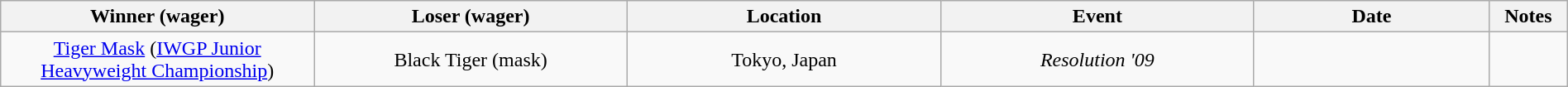<table class="wikitable sortable" width=100%  style="text-align: center">
<tr>
<th width=20% scope="col">Winner (wager)</th>
<th width=20% scope="col">Loser (wager)</th>
<th width=20% scope="col">Location</th>
<th width=20% scope="col">Event</th>
<th width=15% scope="col">Date</th>
<th class="unsortable" width=5% scope="col">Notes</th>
</tr>
<tr>
<td><a href='#'>Tiger Mask</a> (<a href='#'>IWGP Junior Heavyweight Championship</a>)</td>
<td>Black Tiger (mask)</td>
<td>Tokyo, Japan</td>
<td><em>Resolution '09</em></td>
<td></td>
<td></td>
</tr>
</table>
